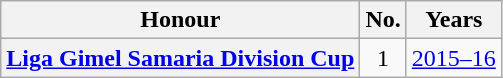<table class="wikitable plainrowheaders">
<tr>
<th scope=col>Honour</th>
<th scope=col>No.</th>
<th scope=col>Years</th>
</tr>
<tr>
<th scope=row><a href='#'>Liga Gimel Samaria Division Cup</a></th>
<td align=center>1</td>
<td><a href='#'>2015–16</a></td>
</tr>
</table>
